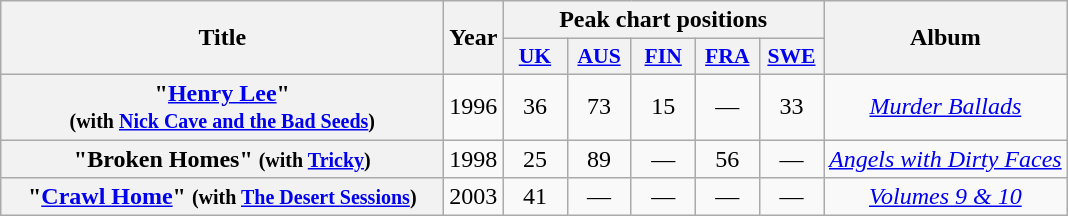<table class="wikitable plainrowheaders" style="text-align:center;" border="1">
<tr>
<th scope="col" rowspan="2" style="width:18em;">Title</th>
<th scope="col" rowspan="2">Year</th>
<th scope="col" colspan="5">Peak chart positions</th>
<th scope="col" rowspan="2">Album</th>
</tr>
<tr>
<th scope="col" style="width:2.5em;font-size:90%;"><a href='#'>UK</a><br></th>
<th scope="col" style="width:2.5em;font-size:90%;"><a href='#'>AUS</a><br></th>
<th scope="col" style="width:2.5em;font-size:90%;"><a href='#'>FIN</a><br></th>
<th scope="col" style="width:2.5em;font-size:90%;"><a href='#'>FRA</a><br></th>
<th scope="col" style="width:2.5em;font-size:90%;"><a href='#'>SWE</a><br></th>
</tr>
<tr>
<th scope="row">"<a href='#'>Henry Lee</a>"<br><small>(with <a href='#'>Nick Cave and the Bad Seeds</a>)</small></th>
<td>1996</td>
<td>36<br></td>
<td>73</td>
<td>15</td>
<td>—</td>
<td>33</td>
<td><em><a href='#'>Murder Ballads</a></em></td>
</tr>
<tr>
<th scope="row">"Broken Homes" <small>(with <a href='#'>Tricky</a>)</small></th>
<td>1998</td>
<td>25<br></td>
<td>89</td>
<td>—</td>
<td>56</td>
<td>—</td>
<td><em><a href='#'>Angels with Dirty Faces</a></em></td>
</tr>
<tr>
<th scope="row">"<a href='#'>Crawl Home</a>" <small>(with <a href='#'>The Desert Sessions</a>)</small></th>
<td>2003</td>
<td>41</td>
<td>—</td>
<td>—</td>
<td>—</td>
<td>—</td>
<td><em><a href='#'>Volumes 9 & 10</a></em></td>
</tr>
</table>
